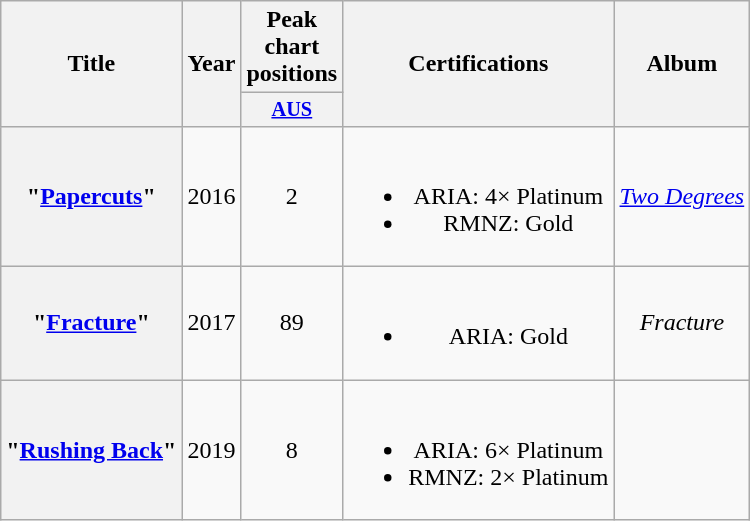<table class="wikitable plainrowheaders" style="text-align:center">
<tr>
<th scope="col" rowspan="2">Title</th>
<th scope="col" rowspan="2">Year</th>
<th scope="col" colspan="1">Peak chart positions</th>
<th scope="col" rowspan="2">Certifications</th>
<th scope="col" rowspan="2">Album</th>
</tr>
<tr>
<th scope="col" style="width:3em;font-size:85%;"><a href='#'>AUS</a><br></th>
</tr>
<tr>
<th scope="row">"<a href='#'>Papercuts</a>"<br></th>
<td>2016</td>
<td>2</td>
<td><br><ul><li>ARIA: 4× Platinum</li><li>RMNZ: Gold</li></ul></td>
<td><em><a href='#'>Two Degrees</a></em></td>
</tr>
<tr>
<th scope="row">"<a href='#'>Fracture</a>"<br></th>
<td>2017</td>
<td>89</td>
<td><br><ul><li>ARIA: Gold</li></ul></td>
<td><em>Fracture</em></td>
</tr>
<tr>
<th scope="row">"<a href='#'>Rushing Back</a>"<br></th>
<td>2019</td>
<td>8</td>
<td><br><ul><li>ARIA: 6× Platinum</li><li>RMNZ: 2× Platinum</li></ul></td>
<td></td>
</tr>
</table>
